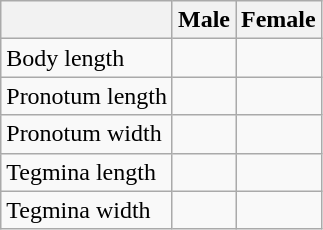<table class="wikitable">
<tr>
<th></th>
<th>Male</th>
<th>Female</th>
</tr>
<tr>
<td>Body length</td>
<td></td>
<td></td>
</tr>
<tr>
<td>Pronotum length</td>
<td></td>
<td></td>
</tr>
<tr>
<td>Pronotum width</td>
<td></td>
<td></td>
</tr>
<tr>
<td>Tegmina length</td>
<td></td>
<td></td>
</tr>
<tr>
<td>Tegmina width</td>
<td></td>
<td></td>
</tr>
</table>
